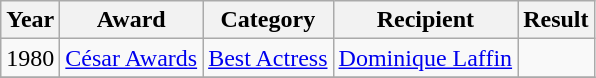<table class="wikitable">
<tr>
<th>Year</th>
<th>Award</th>
<th>Category</th>
<th>Recipient</th>
<th>Result</th>
</tr>
<tr>
<td>1980</td>
<td><a href='#'>César Awards</a></td>
<td><a href='#'>Best Actress</a></td>
<td><a href='#'>Dominique Laffin</a></td>
<td></td>
</tr>
<tr>
</tr>
</table>
